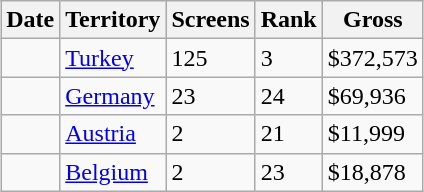<table class="wikitable sortable" align="center" style="margin:auto;">
<tr>
<th>Date</th>
<th>Territory</th>
<th>Screens</th>
<th>Rank</th>
<th>Gross</th>
</tr>
<tr>
<td></td>
<td><a href='#'>Turkey</a></td>
<td>125</td>
<td>3</td>
<td>$372,573</td>
</tr>
<tr>
<td></td>
<td><a href='#'>Germany</a></td>
<td>23</td>
<td>24</td>
<td>$69,936</td>
</tr>
<tr>
<td></td>
<td><a href='#'>Austria</a></td>
<td>2</td>
<td>21</td>
<td>$11,999</td>
</tr>
<tr>
<td></td>
<td><a href='#'>Belgium</a></td>
<td>2</td>
<td>23</td>
<td>$18,878</td>
</tr>
</table>
